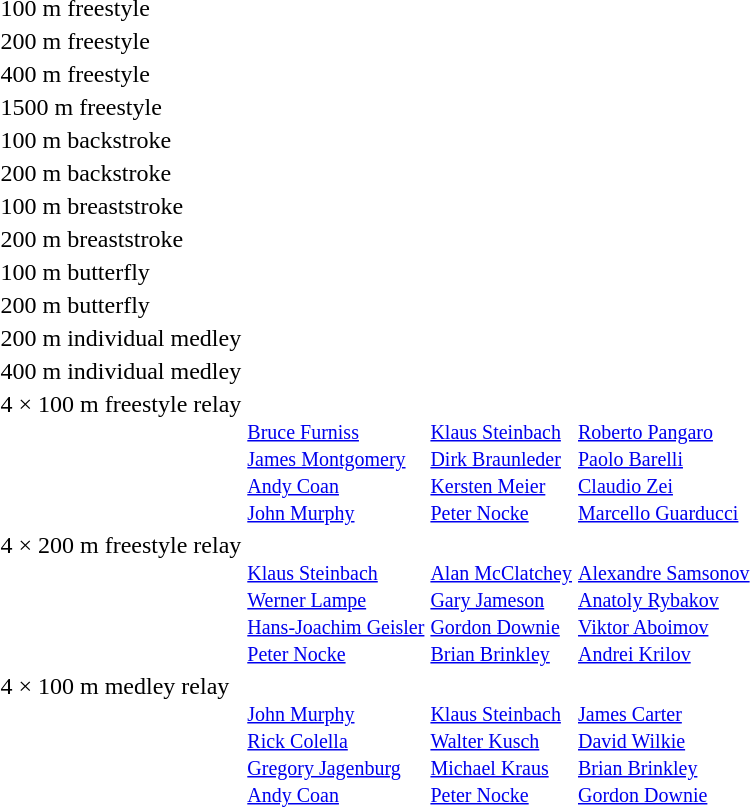<table>
<tr valign="top">
<td>100 m freestyle</td>
<td></td>
<td></td>
<td></td>
</tr>
<tr valign="top">
<td>200 m freestyle</td>
<td></td>
<td></td>
<td></td>
</tr>
<tr valign="top">
<td>400 m freestyle</td>
<td></td>
<td></td>
<td></td>
</tr>
<tr valign="top">
<td>1500 m freestyle</td>
<td></td>
<td></td>
<td></td>
</tr>
<tr valign="top">
<td>100 m backstroke</td>
<td></td>
<td></td>
<td></td>
</tr>
<tr valign="top">
<td>200 m backstroke</td>
<td></td>
<td></td>
<td></td>
</tr>
<tr valign="top">
<td>100 m breaststroke</td>
<td></td>
<td></td>
<td></td>
</tr>
<tr valign="top">
<td>200 m breaststroke</td>
<td></td>
<td></td>
<td></td>
</tr>
<tr valign="top">
<td>100 m butterfly</td>
<td></td>
<td></td>
<td></td>
</tr>
<tr valign="top">
<td>200 m butterfly</td>
<td></td>
<td></td>
<td></td>
</tr>
<tr valign="top">
<td>200 m individual medley</td>
<td></td>
<td></td>
<td></td>
</tr>
<tr valign="top">
<td>400 m individual medley</td>
<td></td>
<td></td>
<td></td>
</tr>
<tr valign="top">
<td>4 × 100 m freestyle relay</td>
<td><br><small><a href='#'>Bruce Furniss</a><br><a href='#'>James Montgomery</a><br><a href='#'>Andy Coan</a><br><a href='#'>John Murphy</a></small></td>
<td><br><small><a href='#'>Klaus Steinbach</a><br><a href='#'>Dirk Braunleder</a><br><a href='#'>Kersten Meier</a><br><a href='#'>Peter Nocke</a></small></td>
<td><br><small><a href='#'>Roberto Pangaro</a><br><a href='#'>Paolo Barelli</a><br><a href='#'>Claudio Zei</a><br><a href='#'>Marcello Guarducci</a></small></td>
</tr>
<tr valign="top">
<td>4 × 200 m freestyle relay</td>
<td><br><small><a href='#'>Klaus Steinbach</a><br><a href='#'>Werner Lampe</a><br><a href='#'>Hans-Joachim Geisler</a><br><a href='#'>Peter Nocke</a></small></td>
<td><br><small><a href='#'>Alan McClatchey</a><br><a href='#'>Gary Jameson</a><br><a href='#'>Gordon Downie</a><br><a href='#'>Brian Brinkley</a></small></td>
<td><br><small><a href='#'>Alexandre Samsonov</a><br><a href='#'>Anatoly Rybakov</a><br><a href='#'>Viktor Aboimov</a><br><a href='#'>Andrei Krilov</a></small></td>
</tr>
<tr valign="top">
<td>4 × 100 m medley relay</td>
<td><br><small><a href='#'>John Murphy</a><br><a href='#'>Rick Colella</a><br><a href='#'>Gregory Jagenburg</a><br><a href='#'>Andy Coan</a></small></td>
<td><br><small><a href='#'>Klaus Steinbach</a><br><a href='#'>Walter Kusch</a><br><a href='#'>Michael Kraus</a><br><a href='#'>Peter Nocke</a></small></td>
<td><br><small><a href='#'>James Carter</a><br><a href='#'>David Wilkie</a><br><a href='#'>Brian Brinkley</a><br><a href='#'>Gordon Downie</a></small></td>
</tr>
</table>
